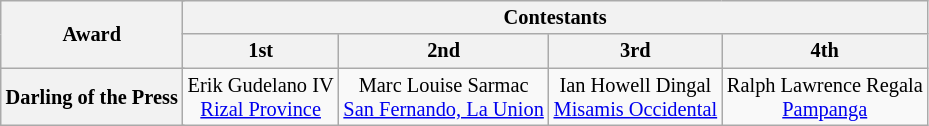<table class="wikitable" style="font-size: 85%;">
<tr>
<th colspan="2" rowspan="2">Award</th>
<th colspan="4">Contestants</th>
</tr>
<tr>
<th>1st</th>
<th>2nd</th>
<th>3rd</th>
<th>4th</th>
</tr>
<tr>
<th colspan="2">Darling of the Press</th>
<td align="center">Erik Gudelano IV<br><a href='#'>Rizal Province</a></td>
<td align="center">Marc Louise Sarmac<br><a href='#'>San Fernando, La Union</a></td>
<td align="center">Ian Howell Dingal<br><a href='#'>Misamis Occidental</a></td>
<td align="center">Ralph Lawrence Regala<br><a href='#'>Pampanga</a></td>
</tr>
</table>
